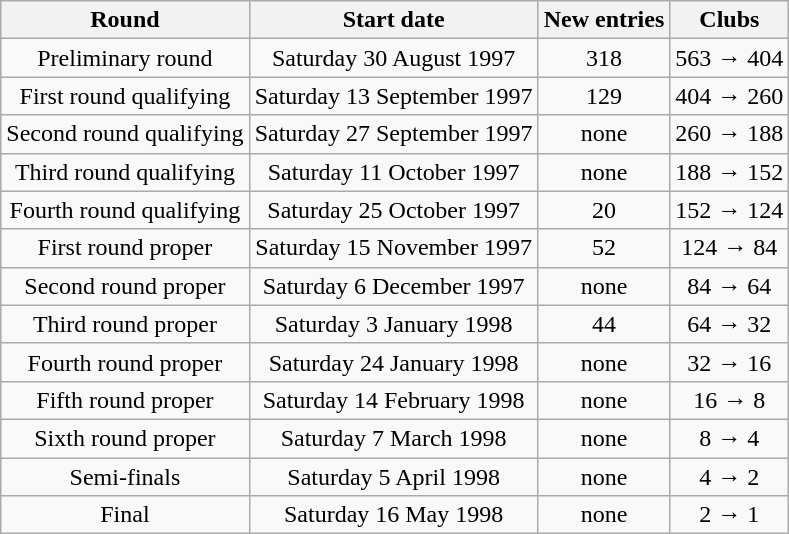<table class="wikitable" style="text-align: center">
<tr>
<th>Round</th>
<th>Start date</th>
<th>New entries</th>
<th>Clubs</th>
</tr>
<tr>
<td>Preliminary round</td>
<td>Saturday 30 August 1997</td>
<td>318</td>
<td>563 → 404</td>
</tr>
<tr>
<td>First round qualifying</td>
<td>Saturday 13 September 1997</td>
<td>129</td>
<td>404 → 260</td>
</tr>
<tr>
<td>Second round qualifying</td>
<td>Saturday 27 September 1997</td>
<td>none</td>
<td>260 → 188</td>
</tr>
<tr>
<td>Third round qualifying</td>
<td>Saturday 11 October 1997</td>
<td>none</td>
<td>188 → 152</td>
</tr>
<tr>
<td>Fourth round qualifying</td>
<td>Saturday 25 October 1997</td>
<td>20</td>
<td>152 → 124</td>
</tr>
<tr>
<td>First round proper</td>
<td>Saturday 15 November 1997</td>
<td>52</td>
<td>124 → 84</td>
</tr>
<tr>
<td>Second round proper</td>
<td>Saturday 6 December 1997</td>
<td>none</td>
<td>84 → 64</td>
</tr>
<tr>
<td>Third round proper</td>
<td>Saturday 3 January 1998</td>
<td>44</td>
<td>64 → 32</td>
</tr>
<tr>
<td>Fourth round proper</td>
<td>Saturday 24 January 1998</td>
<td>none</td>
<td>32 → 16</td>
</tr>
<tr>
<td>Fifth round proper</td>
<td>Saturday 14 February 1998</td>
<td>none</td>
<td>16 → 8</td>
</tr>
<tr>
<td>Sixth round proper</td>
<td>Saturday 7 March 1998</td>
<td>none</td>
<td>8 → 4</td>
</tr>
<tr>
<td>Semi-finals</td>
<td>Saturday 5 April 1998</td>
<td>none</td>
<td>4 → 2</td>
</tr>
<tr>
<td>Final</td>
<td>Saturday 16 May 1998</td>
<td>none</td>
<td>2 → 1</td>
</tr>
</table>
